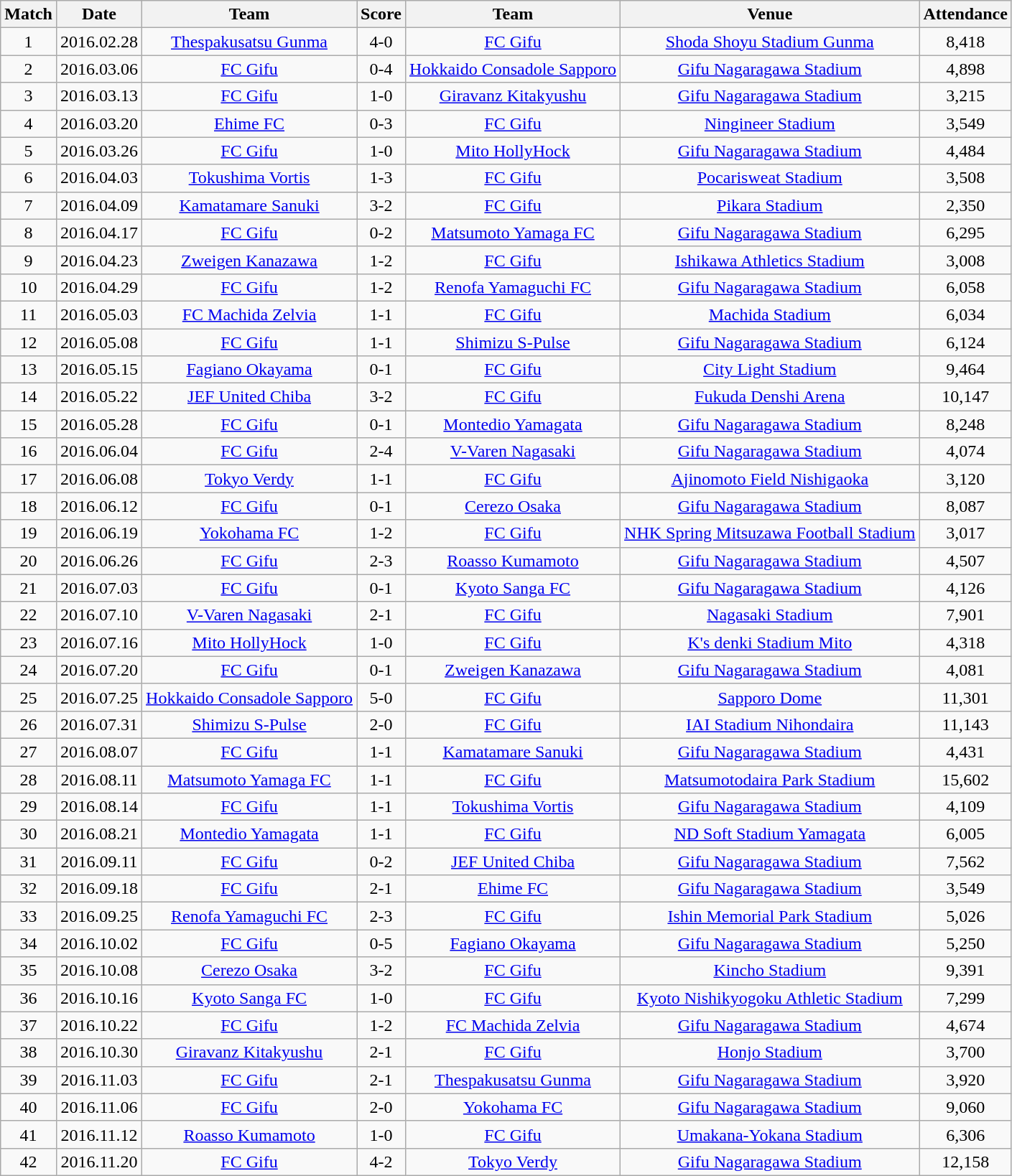<table class="wikitable" style="text-align:center;">
<tr>
<th>Match</th>
<th>Date</th>
<th>Team</th>
<th>Score</th>
<th>Team</th>
<th>Venue</th>
<th>Attendance</th>
</tr>
<tr>
<td>1</td>
<td>2016.02.28</td>
<td><a href='#'>Thespakusatsu Gunma</a></td>
<td>4-0</td>
<td><a href='#'>FC Gifu</a></td>
<td><a href='#'>Shoda Shoyu Stadium Gunma</a></td>
<td>8,418</td>
</tr>
<tr>
<td>2</td>
<td>2016.03.06</td>
<td><a href='#'>FC Gifu</a></td>
<td>0-4</td>
<td><a href='#'>Hokkaido Consadole Sapporo</a></td>
<td><a href='#'>Gifu Nagaragawa Stadium</a></td>
<td>4,898</td>
</tr>
<tr>
<td>3</td>
<td>2016.03.13</td>
<td><a href='#'>FC Gifu</a></td>
<td>1-0</td>
<td><a href='#'>Giravanz Kitakyushu</a></td>
<td><a href='#'>Gifu Nagaragawa Stadium</a></td>
<td>3,215</td>
</tr>
<tr>
<td>4</td>
<td>2016.03.20</td>
<td><a href='#'>Ehime FC</a></td>
<td>0-3</td>
<td><a href='#'>FC Gifu</a></td>
<td><a href='#'>Ningineer Stadium</a></td>
<td>3,549</td>
</tr>
<tr>
<td>5</td>
<td>2016.03.26</td>
<td><a href='#'>FC Gifu</a></td>
<td>1-0</td>
<td><a href='#'>Mito HollyHock</a></td>
<td><a href='#'>Gifu Nagaragawa Stadium</a></td>
<td>4,484</td>
</tr>
<tr>
<td>6</td>
<td>2016.04.03</td>
<td><a href='#'>Tokushima Vortis</a></td>
<td>1-3</td>
<td><a href='#'>FC Gifu</a></td>
<td><a href='#'>Pocarisweat Stadium</a></td>
<td>3,508</td>
</tr>
<tr>
<td>7</td>
<td>2016.04.09</td>
<td><a href='#'>Kamatamare Sanuki</a></td>
<td>3-2</td>
<td><a href='#'>FC Gifu</a></td>
<td><a href='#'>Pikara Stadium</a></td>
<td>2,350</td>
</tr>
<tr>
<td>8</td>
<td>2016.04.17</td>
<td><a href='#'>FC Gifu</a></td>
<td>0-2</td>
<td><a href='#'>Matsumoto Yamaga FC</a></td>
<td><a href='#'>Gifu Nagaragawa Stadium</a></td>
<td>6,295</td>
</tr>
<tr>
<td>9</td>
<td>2016.04.23</td>
<td><a href='#'>Zweigen Kanazawa</a></td>
<td>1-2</td>
<td><a href='#'>FC Gifu</a></td>
<td><a href='#'>Ishikawa Athletics Stadium</a></td>
<td>3,008</td>
</tr>
<tr>
<td>10</td>
<td>2016.04.29</td>
<td><a href='#'>FC Gifu</a></td>
<td>1-2</td>
<td><a href='#'>Renofa Yamaguchi FC</a></td>
<td><a href='#'>Gifu Nagaragawa Stadium</a></td>
<td>6,058</td>
</tr>
<tr>
<td>11</td>
<td>2016.05.03</td>
<td><a href='#'>FC Machida Zelvia</a></td>
<td>1-1</td>
<td><a href='#'>FC Gifu</a></td>
<td><a href='#'>Machida Stadium</a></td>
<td>6,034</td>
</tr>
<tr>
<td>12</td>
<td>2016.05.08</td>
<td><a href='#'>FC Gifu</a></td>
<td>1-1</td>
<td><a href='#'>Shimizu S-Pulse</a></td>
<td><a href='#'>Gifu Nagaragawa Stadium</a></td>
<td>6,124</td>
</tr>
<tr>
<td>13</td>
<td>2016.05.15</td>
<td><a href='#'>Fagiano Okayama</a></td>
<td>0-1</td>
<td><a href='#'>FC Gifu</a></td>
<td><a href='#'>City Light Stadium</a></td>
<td>9,464</td>
</tr>
<tr>
<td>14</td>
<td>2016.05.22</td>
<td><a href='#'>JEF United Chiba</a></td>
<td>3-2</td>
<td><a href='#'>FC Gifu</a></td>
<td><a href='#'>Fukuda Denshi Arena</a></td>
<td>10,147</td>
</tr>
<tr>
<td>15</td>
<td>2016.05.28</td>
<td><a href='#'>FC Gifu</a></td>
<td>0-1</td>
<td><a href='#'>Montedio Yamagata</a></td>
<td><a href='#'>Gifu Nagaragawa Stadium</a></td>
<td>8,248</td>
</tr>
<tr>
<td>16</td>
<td>2016.06.04</td>
<td><a href='#'>FC Gifu</a></td>
<td>2-4</td>
<td><a href='#'>V-Varen Nagasaki</a></td>
<td><a href='#'>Gifu Nagaragawa Stadium</a></td>
<td>4,074</td>
</tr>
<tr>
<td>17</td>
<td>2016.06.08</td>
<td><a href='#'>Tokyo Verdy</a></td>
<td>1-1</td>
<td><a href='#'>FC Gifu</a></td>
<td><a href='#'>Ajinomoto Field Nishigaoka</a></td>
<td>3,120</td>
</tr>
<tr>
<td>18</td>
<td>2016.06.12</td>
<td><a href='#'>FC Gifu</a></td>
<td>0-1</td>
<td><a href='#'>Cerezo Osaka</a></td>
<td><a href='#'>Gifu Nagaragawa Stadium</a></td>
<td>8,087</td>
</tr>
<tr>
<td>19</td>
<td>2016.06.19</td>
<td><a href='#'>Yokohama FC</a></td>
<td>1-2</td>
<td><a href='#'>FC Gifu</a></td>
<td><a href='#'>NHK Spring Mitsuzawa Football Stadium</a></td>
<td>3,017</td>
</tr>
<tr>
<td>20</td>
<td>2016.06.26</td>
<td><a href='#'>FC Gifu</a></td>
<td>2-3</td>
<td><a href='#'>Roasso Kumamoto</a></td>
<td><a href='#'>Gifu Nagaragawa Stadium</a></td>
<td>4,507</td>
</tr>
<tr>
<td>21</td>
<td>2016.07.03</td>
<td><a href='#'>FC Gifu</a></td>
<td>0-1</td>
<td><a href='#'>Kyoto Sanga FC</a></td>
<td><a href='#'>Gifu Nagaragawa Stadium</a></td>
<td>4,126</td>
</tr>
<tr>
<td>22</td>
<td>2016.07.10</td>
<td><a href='#'>V-Varen Nagasaki</a></td>
<td>2-1</td>
<td><a href='#'>FC Gifu</a></td>
<td><a href='#'>Nagasaki Stadium</a></td>
<td>7,901</td>
</tr>
<tr>
<td>23</td>
<td>2016.07.16</td>
<td><a href='#'>Mito HollyHock</a></td>
<td>1-0</td>
<td><a href='#'>FC Gifu</a></td>
<td><a href='#'>K's denki Stadium Mito</a></td>
<td>4,318</td>
</tr>
<tr>
<td>24</td>
<td>2016.07.20</td>
<td><a href='#'>FC Gifu</a></td>
<td>0-1</td>
<td><a href='#'>Zweigen Kanazawa</a></td>
<td><a href='#'>Gifu Nagaragawa Stadium</a></td>
<td>4,081</td>
</tr>
<tr>
<td>25</td>
<td>2016.07.25</td>
<td><a href='#'>Hokkaido Consadole Sapporo</a></td>
<td>5-0</td>
<td><a href='#'>FC Gifu</a></td>
<td><a href='#'>Sapporo Dome</a></td>
<td>11,301</td>
</tr>
<tr>
<td>26</td>
<td>2016.07.31</td>
<td><a href='#'>Shimizu S-Pulse</a></td>
<td>2-0</td>
<td><a href='#'>FC Gifu</a></td>
<td><a href='#'>IAI Stadium Nihondaira</a></td>
<td>11,143</td>
</tr>
<tr>
<td>27</td>
<td>2016.08.07</td>
<td><a href='#'>FC Gifu</a></td>
<td>1-1</td>
<td><a href='#'>Kamatamare Sanuki</a></td>
<td><a href='#'>Gifu Nagaragawa Stadium</a></td>
<td>4,431</td>
</tr>
<tr>
<td>28</td>
<td>2016.08.11</td>
<td><a href='#'>Matsumoto Yamaga FC</a></td>
<td>1-1</td>
<td><a href='#'>FC Gifu</a></td>
<td><a href='#'>Matsumotodaira Park Stadium</a></td>
<td>15,602</td>
</tr>
<tr>
<td>29</td>
<td>2016.08.14</td>
<td><a href='#'>FC Gifu</a></td>
<td>1-1</td>
<td><a href='#'>Tokushima Vortis</a></td>
<td><a href='#'>Gifu Nagaragawa Stadium</a></td>
<td>4,109</td>
</tr>
<tr>
<td>30</td>
<td>2016.08.21</td>
<td><a href='#'>Montedio Yamagata</a></td>
<td>1-1</td>
<td><a href='#'>FC Gifu</a></td>
<td><a href='#'>ND Soft Stadium Yamagata</a></td>
<td>6,005</td>
</tr>
<tr>
<td>31</td>
<td>2016.09.11</td>
<td><a href='#'>FC Gifu</a></td>
<td>0-2</td>
<td><a href='#'>JEF United Chiba</a></td>
<td><a href='#'>Gifu Nagaragawa Stadium</a></td>
<td>7,562</td>
</tr>
<tr>
<td>32</td>
<td>2016.09.18</td>
<td><a href='#'>FC Gifu</a></td>
<td>2-1</td>
<td><a href='#'>Ehime FC</a></td>
<td><a href='#'>Gifu Nagaragawa Stadium</a></td>
<td>3,549</td>
</tr>
<tr>
<td>33</td>
<td>2016.09.25</td>
<td><a href='#'>Renofa Yamaguchi FC</a></td>
<td>2-3</td>
<td><a href='#'>FC Gifu</a></td>
<td><a href='#'>Ishin Memorial Park Stadium</a></td>
<td>5,026</td>
</tr>
<tr>
<td>34</td>
<td>2016.10.02</td>
<td><a href='#'>FC Gifu</a></td>
<td>0-5</td>
<td><a href='#'>Fagiano Okayama</a></td>
<td><a href='#'>Gifu Nagaragawa Stadium</a></td>
<td>5,250</td>
</tr>
<tr>
<td>35</td>
<td>2016.10.08</td>
<td><a href='#'>Cerezo Osaka</a></td>
<td>3-2</td>
<td><a href='#'>FC Gifu</a></td>
<td><a href='#'>Kincho Stadium</a></td>
<td>9,391</td>
</tr>
<tr>
<td>36</td>
<td>2016.10.16</td>
<td><a href='#'>Kyoto Sanga FC</a></td>
<td>1-0</td>
<td><a href='#'>FC Gifu</a></td>
<td><a href='#'>Kyoto Nishikyogoku Athletic Stadium</a></td>
<td>7,299</td>
</tr>
<tr>
<td>37</td>
<td>2016.10.22</td>
<td><a href='#'>FC Gifu</a></td>
<td>1-2</td>
<td><a href='#'>FC Machida Zelvia</a></td>
<td><a href='#'>Gifu Nagaragawa Stadium</a></td>
<td>4,674</td>
</tr>
<tr>
<td>38</td>
<td>2016.10.30</td>
<td><a href='#'>Giravanz Kitakyushu</a></td>
<td>2-1</td>
<td><a href='#'>FC Gifu</a></td>
<td><a href='#'>Honjo Stadium</a></td>
<td>3,700</td>
</tr>
<tr>
<td>39</td>
<td>2016.11.03</td>
<td><a href='#'>FC Gifu</a></td>
<td>2-1</td>
<td><a href='#'>Thespakusatsu Gunma</a></td>
<td><a href='#'>Gifu Nagaragawa Stadium</a></td>
<td>3,920</td>
</tr>
<tr>
<td>40</td>
<td>2016.11.06</td>
<td><a href='#'>FC Gifu</a></td>
<td>2-0</td>
<td><a href='#'>Yokohama FC</a></td>
<td><a href='#'>Gifu Nagaragawa Stadium</a></td>
<td>9,060</td>
</tr>
<tr>
<td>41</td>
<td>2016.11.12</td>
<td><a href='#'>Roasso Kumamoto</a></td>
<td>1-0</td>
<td><a href='#'>FC Gifu</a></td>
<td><a href='#'>Umakana-Yokana Stadium</a></td>
<td>6,306</td>
</tr>
<tr>
<td>42</td>
<td>2016.11.20</td>
<td><a href='#'>FC Gifu</a></td>
<td>4-2</td>
<td><a href='#'>Tokyo Verdy</a></td>
<td><a href='#'>Gifu Nagaragawa Stadium</a></td>
<td>12,158</td>
</tr>
</table>
